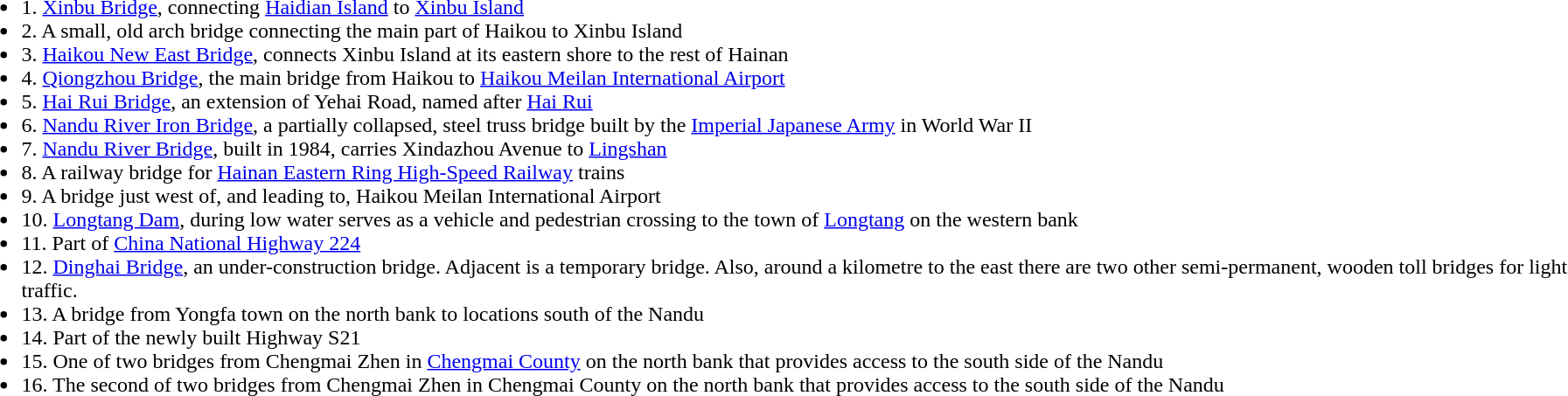<table>
<tr>
<td><br><ul><li>1. <a href='#'>Xinbu Bridge</a>, connecting <a href='#'>Haidian Island</a> to <a href='#'>Xinbu Island</a></li><li>2. A small, old arch bridge connecting the main part of Haikou to Xinbu Island</li><li>3. <a href='#'>Haikou New East Bridge</a>, connects Xinbu Island at its eastern shore to the rest of Hainan</li><li>4. <a href='#'>Qiongzhou Bridge</a>, the main bridge from Haikou to <a href='#'>Haikou Meilan International Airport</a></li><li>5. <a href='#'>Hai Rui Bridge</a>, an extension of Yehai Road, named after <a href='#'>Hai Rui</a></li><li>6. <a href='#'>Nandu River Iron Bridge</a>, a partially collapsed, steel truss bridge built by the <a href='#'>Imperial Japanese Army</a> in World War II</li><li>7. <a href='#'>Nandu River Bridge</a>, built in 1984, carries Xindazhou Avenue to <a href='#'>Lingshan</a></li><li>8. A railway bridge for <a href='#'>Hainan Eastern Ring High-Speed Railway</a> trains</li><li>9. A bridge just west of, and leading to, Haikou Meilan International Airport</li><li>10. <a href='#'>Longtang Dam</a>, during low water serves as a vehicle and pedestrian crossing to the town of <a href='#'>Longtang</a> on the western bank</li><li>11. Part of <a href='#'>China National Highway 224</a></li><li>12. <a href='#'>Dinghai Bridge</a>, an under-construction bridge. Adjacent is a temporary bridge. Also, around a kilometre to the east there are two other semi-permanent, wooden toll bridges for light traffic.</li><li>13. A bridge from Yongfa town on the north bank to locations south of the Nandu</li><li>14. Part of the newly built Highway S21</li><li>15. One of two bridges from Chengmai Zhen in <a href='#'>Chengmai County</a> on the north bank that provides access to the south side of the Nandu</li><li>16. The second of two bridges from Chengmai Zhen in Chengmai County on the north bank that provides access to the south side of the Nandu</li></ul></td>
</tr>
</table>
